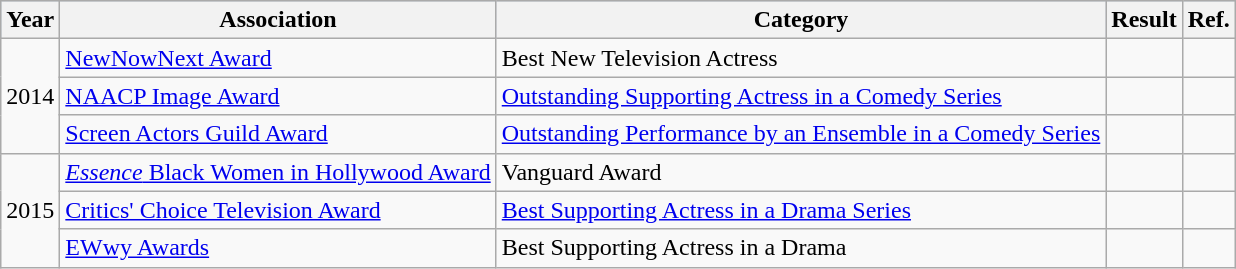<table class="wikitable sortable">
<tr style="background:#b0c4de;">
<th>Year</th>
<th>Association</th>
<th>Category</th>
<th>Result</th>
<th>Ref.</th>
</tr>
<tr>
<td rowspan=3>2014</td>
<td><a href='#'>NewNowNext Award</a></td>
<td>Best New Television Actress</td>
<td></td>
<td><div></div></td>
</tr>
<tr>
<td><a href='#'>NAACP Image Award</a></td>
<td><a href='#'>Outstanding Supporting Actress in a Comedy Series</a></td>
<td></td>
<td><div></div></td>
</tr>
<tr>
<td><a href='#'>Screen Actors Guild Award</a></td>
<td><a href='#'>Outstanding Performance by an Ensemble in a Comedy Series</a></td>
<td></td>
<td><div></div></td>
</tr>
<tr>
<td rowspan=3>2015</td>
<td><a href='#'><em>Essence</em> Black Women in Hollywood Award</a></td>
<td>Vanguard Award</td>
<td></td>
<td><div></div></td>
</tr>
<tr>
<td><a href='#'>Critics' Choice Television Award</a></td>
<td><a href='#'>Best Supporting Actress in a Drama Series</a></td>
<td></td>
<td><div></div></td>
</tr>
<tr>
<td><a href='#'>EWwy Awards</a></td>
<td>Best Supporting Actress in a Drama</td>
<td></td>
<td><div></div></td>
</tr>
</table>
